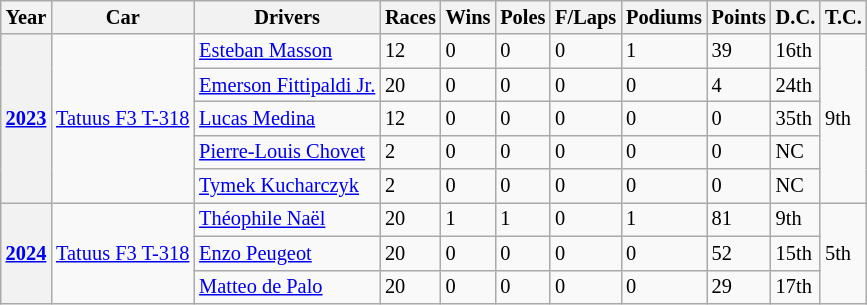<table class="wikitable" style="font-size:85%">
<tr>
<th>Year</th>
<th>Car</th>
<th>Drivers</th>
<th>Races</th>
<th>Wins</th>
<th>Poles</th>
<th>F/Laps</th>
<th>Podiums</th>
<th>Points</th>
<th>D.C.</th>
<th>T.C.</th>
</tr>
<tr>
<th rowspan="5"><a href='#'>2023</a></th>
<td rowspan="5"><a href='#'>Tatuus F3 T-318</a></td>
<td> <a href='#'>Esteban Masson</a></td>
<td>12</td>
<td>0</td>
<td>0</td>
<td>0</td>
<td>1</td>
<td>39</td>
<td>16th</td>
<td rowspan="5">9th</td>
</tr>
<tr>
<td> <a href='#'>Emerson Fittipaldi Jr.</a></td>
<td>20</td>
<td>0</td>
<td>0</td>
<td>0</td>
<td>0</td>
<td>4</td>
<td>24th</td>
</tr>
<tr>
<td> <a href='#'>Lucas Medina</a></td>
<td>12</td>
<td>0</td>
<td>0</td>
<td>0</td>
<td>0</td>
<td>0</td>
<td>35th</td>
</tr>
<tr>
<td> <a href='#'>Pierre-Louis Chovet</a></td>
<td>2</td>
<td>0</td>
<td>0</td>
<td>0</td>
<td>0</td>
<td>0</td>
<td>NC</td>
</tr>
<tr>
<td> <a href='#'>Tymek Kucharczyk</a></td>
<td>2</td>
<td>0</td>
<td>0</td>
<td>0</td>
<td>0</td>
<td>0</td>
<td>NC</td>
</tr>
<tr>
<th rowspan="3"><a href='#'>2024</a></th>
<td rowspan="3"><a href='#'>Tatuus F3 T-318</a></td>
<td> <a href='#'>Théophile Naël</a></td>
<td>20</td>
<td>1</td>
<td>1</td>
<td>0</td>
<td>1</td>
<td>81</td>
<td>9th</td>
<td rowspan="3">5th</td>
</tr>
<tr>
<td> <a href='#'>Enzo Peugeot</a></td>
<td>20</td>
<td>0</td>
<td>0</td>
<td>0</td>
<td>0</td>
<td>52</td>
<td>15th</td>
</tr>
<tr>
<td> <a href='#'>Matteo de Palo</a></td>
<td>20</td>
<td>0</td>
<td>0</td>
<td>0</td>
<td>0</td>
<td>29</td>
<td>17th</td>
</tr>
</table>
